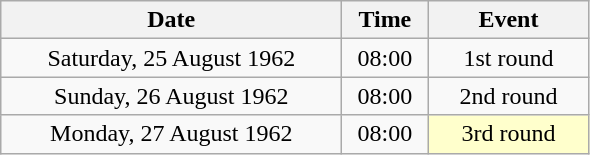<table class = "wikitable" style="text-align:center;">
<tr>
<th width=220>Date</th>
<th width=50>Time</th>
<th width=100>Event</th>
</tr>
<tr>
<td>Saturday, 25 August 1962</td>
<td>08:00</td>
<td>1st round</td>
</tr>
<tr>
<td>Sunday, 26 August 1962</td>
<td>08:00</td>
<td>2nd round</td>
</tr>
<tr>
<td>Monday, 27 August 1962</td>
<td>08:00</td>
<td bgcolor=ffffcc>3rd round</td>
</tr>
</table>
